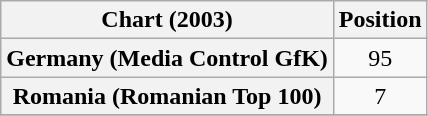<table class="wikitable plainrowheaders" style="text-align:center">
<tr>
<th scope="col">Chart (2003)</th>
<th scope="col">Position</th>
</tr>
<tr>
<th scope="row">Germany (Media Control GfK)</th>
<td>95</td>
</tr>
<tr>
<th scope="row">Romania (Romanian Top 100)</th>
<td align="center">7</td>
</tr>
<tr>
</tr>
</table>
